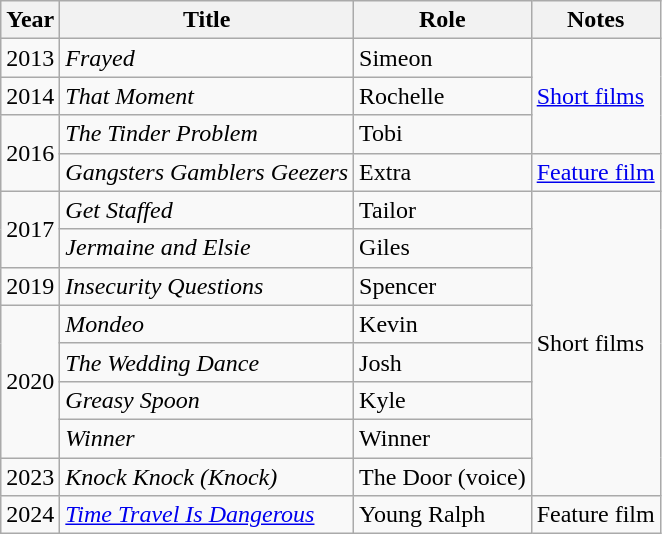<table class="wikitable sortable">
<tr>
<th>Year</th>
<th>Title</th>
<th>Role</th>
<th>Notes</th>
</tr>
<tr>
<td>2013</td>
<td><em>Frayed</em></td>
<td>Simeon</td>
<td rowspan=3><a href='#'>Short films</a></td>
</tr>
<tr>
<td>2014</td>
<td><em>That Moment</em></td>
<td>Rochelle</td>
</tr>
<tr>
<td rowspan=2>2016</td>
<td><em>The Tinder Problem</em></td>
<td>Tobi</td>
</tr>
<tr>
<td><em>Gangsters Gamblers Geezers</em></td>
<td>Extra</td>
<td><a href='#'>Feature film</a></td>
</tr>
<tr>
<td rowspan=2>2017</td>
<td><em>Get Staffed</em></td>
<td>Tailor</td>
<td rowspan=8>Short films</td>
</tr>
<tr>
<td><em>Jermaine and Elsie</em></td>
<td>Giles</td>
</tr>
<tr>
<td>2019</td>
<td><em>Insecurity Questions</em></td>
<td>Spencer</td>
</tr>
<tr>
<td rowspan=4>2020</td>
<td><em>Mondeo</em></td>
<td>Kevin</td>
</tr>
<tr>
<td><em>The Wedding Dance</em></td>
<td>Josh</td>
</tr>
<tr>
<td><em>Greasy Spoon</em></td>
<td>Kyle</td>
</tr>
<tr>
<td><em>Winner</em></td>
<td>Winner</td>
</tr>
<tr>
<td>2023</td>
<td><em>Knock Knock (Knock)</em></td>
<td>The Door (voice)</td>
</tr>
<tr>
<td>2024</td>
<td><em><a href='#'>Time Travel Is Dangerous</a></em></td>
<td>Young Ralph</td>
<td>Feature film</td>
</tr>
</table>
